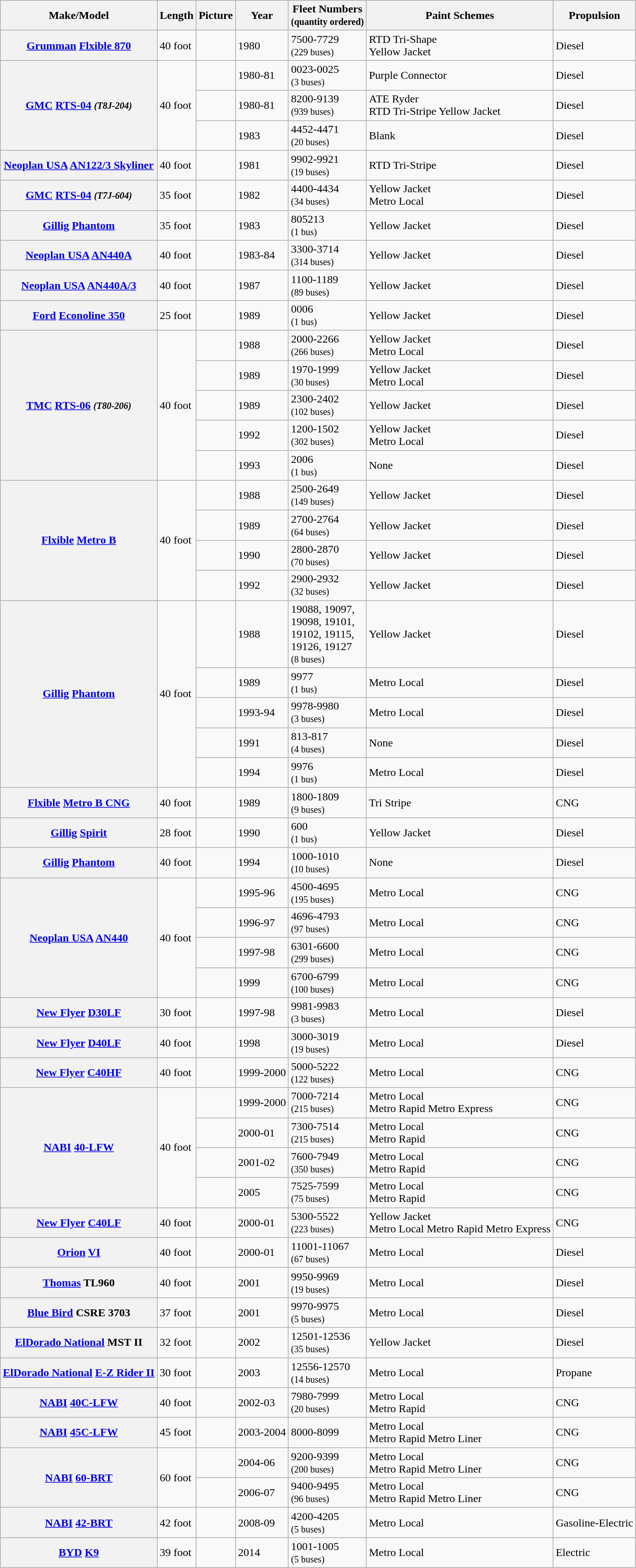<table class="wikitable sortable">
<tr>
<th>Make/Model</th>
<th>Length</th>
<th class="unsortable">Picture</th>
<th>Year</th>
<th>Fleet Numbers<br><small>(quantity ordered)</small></th>
<th>Paint Schemes</th>
<th>Propulsion</th>
</tr>
<tr>
<th><a href='#'>Grumman</a> <a href='#'>Flxible 870</a></th>
<td>40 foot</td>
<td></td>
<td>1980</td>
<td>7500-7729<br><small>(229 buses)</small></td>
<td>RTD Tri-Shape<br>Yellow Jacket</td>
<td>Diesel</td>
</tr>
<tr>
<th rowspan="3"><a href='#'>GMC</a> <a href='#'>RTS-04</a> <em><small>(T8J-204)</small></em></th>
<td rowspan="3">40 foot</td>
<td></td>
<td>1980-81</td>
<td>0023-0025<br><small>(3 buses)</small></td>
<td>Purple Connector</td>
<td>Diesel</td>
</tr>
<tr>
<td></td>
<td>1980-81</td>
<td>8200-9139<br><small>(939 buses)</small></td>
<td>ATE Ryder<br>RTD Tri-Stripe
Yellow Jacket</td>
<td>Diesel</td>
</tr>
<tr>
<td></td>
<td>1983</td>
<td>4452-4471<br><small>(20 buses)</small></td>
<td>Blank</td>
<td>Diesel</td>
</tr>
<tr>
<th><a href='#'>Neoplan USA</a> <a href='#'>AN122/3 Skyliner</a></th>
<td>40 foot</td>
<td></td>
<td>1981</td>
<td>9902-9921<br><small>(19 buses)</small></td>
<td>RTD Tri-Stripe</td>
<td>Diesel</td>
</tr>
<tr>
<th><a href='#'>GMC</a> <a href='#'>RTS-04</a> <em><small>(T7J-604)</small></em></th>
<td>35 foot</td>
<td></td>
<td>1982</td>
<td>4400-4434<br><small>(34 buses)</small></td>
<td>Yellow Jacket<br>Metro Local</td>
<td>Diesel</td>
</tr>
<tr>
<th><a href='#'>Gillig</a> <a href='#'>Phantom</a></th>
<td>35 foot</td>
<td></td>
<td>1983</td>
<td>805213<br><small>(1 bus)</small></td>
<td>Yellow Jacket</td>
<td>Diesel</td>
</tr>
<tr>
<th><a href='#'>Neoplan USA</a> <a href='#'>AN440A</a></th>
<td>40 foot</td>
<td></td>
<td>1983-84</td>
<td>3300-3714<br><small>(314 buses)</small></td>
<td>Yellow Jacket</td>
<td>Diesel</td>
</tr>
<tr>
<th><a href='#'>Neoplan USA</a> <a href='#'>AN440A/3</a></th>
<td>40 foot</td>
<td></td>
<td>1987</td>
<td>1100-1189<br><small>(89 buses)</small></td>
<td>Yellow Jacket</td>
<td>Diesel</td>
</tr>
<tr>
<th><a href='#'>Ford</a> <a href='#'>Econoline 350</a></th>
<td>25 foot</td>
<td></td>
<td>1989</td>
<td>0006<br><small>(1 bus)</small></td>
<td>Yellow Jacket</td>
<td>Diesel</td>
</tr>
<tr>
<th rowspan="5"><a href='#'>TMC</a> <a href='#'>RTS-06</a> <em><small>(T80-206)</small></em></th>
<td rowspan="5">40 foot</td>
<td></td>
<td>1988</td>
<td>2000-2266<br><small>(266 buses)</small></td>
<td>Yellow Jacket<br>Metro Local</td>
<td>Diesel</td>
</tr>
<tr>
<td></td>
<td>1989</td>
<td>1970-1999<br><small>(30 buses)</small></td>
<td>Yellow Jacket<br>Metro Local</td>
<td>Diesel</td>
</tr>
<tr>
<td></td>
<td>1989</td>
<td>2300-2402<br><small>(102 buses)</small></td>
<td>Yellow Jacket</td>
<td>Diesel</td>
</tr>
<tr>
<td></td>
<td>1992</td>
<td>1200-1502<br><small>(302 buses)</small></td>
<td>Yellow Jacket<br>Metro Local</td>
<td>Diesel</td>
</tr>
<tr>
<td></td>
<td>1993</td>
<td>2006<br><small>(1 bus)</small></td>
<td>None</td>
<td>Diesel</td>
</tr>
<tr>
<th rowspan="4"><a href='#'>Flxible</a> <a href='#'>Metro B</a></th>
<td rowspan="4">40 foot</td>
<td></td>
<td>1988</td>
<td>2500-2649<br><small>(149 buses)</small></td>
<td>Yellow Jacket</td>
<td>Diesel</td>
</tr>
<tr>
<td></td>
<td>1989</td>
<td>2700-2764<br><small>(64 buses)</small></td>
<td>Yellow Jacket</td>
<td>Diesel</td>
</tr>
<tr>
<td></td>
<td>1990</td>
<td>2800-2870<br><small>(70 buses)</small></td>
<td>Yellow Jacket</td>
<td>Diesel</td>
</tr>
<tr>
<td></td>
<td>1992</td>
<td>2900-2932<br><small>(32 buses)</small></td>
<td>Yellow Jacket</td>
<td>Diesel</td>
</tr>
<tr>
<th rowspan="5"><a href='#'>Gillig</a> <a href='#'>Phantom</a></th>
<td rowspan="5">40 foot</td>
<td></td>
<td>1988</td>
<td>19088, 19097,<br>19098, 19101,<br>19102, 19115,<br>19126, 19127<br><small>(8 buses)</small></td>
<td>Yellow Jacket</td>
<td>Diesel</td>
</tr>
<tr>
<td></td>
<td>1989</td>
<td>9977<br><small>(1 bus)</small></td>
<td>Metro Local</td>
<td>Diesel</td>
</tr>
<tr>
<td></td>
<td>1993-94</td>
<td>9978-9980<br><small>(3 buses)</small></td>
<td>Metro Local</td>
<td>Diesel</td>
</tr>
<tr>
<td></td>
<td>1991</td>
<td>813-817<br><small>(4 buses)</small></td>
<td>None</td>
<td>Diesel</td>
</tr>
<tr>
<td></td>
<td>1994</td>
<td>9976<br><small>(1 bus)</small></td>
<td>Metro Local</td>
<td>Diesel</td>
</tr>
<tr>
<th><a href='#'>Flxible</a> <a href='#'>Metro B CNG</a></th>
<td>40 foot</td>
<td></td>
<td>1989</td>
<td>1800-1809<br><small>(9 buses)</small></td>
<td>Tri Stripe</td>
<td>CNG</td>
</tr>
<tr>
<th><a href='#'>Gillig</a> <a href='#'>Spirit</a></th>
<td>28 foot</td>
<td></td>
<td>1990</td>
<td>600<br><small>(1 bus)</small></td>
<td>Yellow Jacket</td>
<td>Diesel</td>
</tr>
<tr>
<th><a href='#'>Gillig</a> <a href='#'>Phantom</a></th>
<td>40 foot</td>
<td></td>
<td>1994</td>
<td>1000-1010<br><small>(10 buses)</small></td>
<td>None</td>
<td>Diesel</td>
</tr>
<tr>
<th rowspan="4"><a href='#'>Neoplan USA</a> <a href='#'>AN440</a></th>
<td rowspan="4">40 foot</td>
<td></td>
<td>1995-96</td>
<td>4500-4695<br><small>(195 buses)</small></td>
<td>Metro Local</td>
<td>CNG</td>
</tr>
<tr>
<td></td>
<td>1996-97</td>
<td>4696-4793<br><small>(97 buses)</small></td>
<td>Metro Local</td>
<td>CNG</td>
</tr>
<tr>
<td></td>
<td>1997-98</td>
<td>6301-6600<br><small>(299 buses)</small></td>
<td>Metro Local</td>
<td>CNG</td>
</tr>
<tr>
<td></td>
<td>1999</td>
<td>6700-6799<br><small>(100 buses)</small></td>
<td>Metro Local</td>
<td>CNG</td>
</tr>
<tr>
<th><a href='#'>New Flyer</a> <a href='#'>D30LF</a></th>
<td>30 foot</td>
<td></td>
<td>1997-98</td>
<td>9981-9983<br><small>(3 buses)</small></td>
<td>Metro Local</td>
<td>Diesel</td>
</tr>
<tr>
<th><a href='#'>New Flyer</a> <a href='#'>D40LF</a></th>
<td>40 foot</td>
<td></td>
<td>1998</td>
<td>3000-3019<br><small>(19 buses)</small></td>
<td>Metro Local</td>
<td>Diesel</td>
</tr>
<tr>
<th><a href='#'>New Flyer</a> <a href='#'>C40HF</a></th>
<td>40 foot</td>
<td></td>
<td>1999-2000</td>
<td>5000-5222<br><small>(122 buses)</small></td>
<td>Metro Local</td>
<td>CNG</td>
</tr>
<tr>
<th rowspan="4"><a href='#'>NABI</a> <a href='#'>40-LFW</a></th>
<td rowspan="4">40 foot</td>
<td></td>
<td>1999-2000</td>
<td>7000-7214<br><small>(215 buses)</small></td>
<td>Metro Local<br>Metro Rapid
Metro Express</td>
<td>CNG</td>
</tr>
<tr>
<td></td>
<td>2000-01</td>
<td>7300-7514<br><small>(215 buses)</small></td>
<td>Metro Local<br>Metro Rapid</td>
<td>CNG</td>
</tr>
<tr>
<td></td>
<td>2001-02</td>
<td>7600-7949<br><small>(350 buses)</small></td>
<td>Metro Local<br>Metro Rapid</td>
<td>CNG</td>
</tr>
<tr>
<td></td>
<td>2005</td>
<td>7525-7599<br><small>(75 buses)</small></td>
<td>Metro Local<br>Metro Rapid</td>
<td>CNG</td>
</tr>
<tr>
<th><a href='#'>New Flyer</a> <a href='#'>C40LF</a></th>
<td>40 foot</td>
<td></td>
<td>2000-01</td>
<td>5300-5522<br><small>(223 buses)</small></td>
<td>Yellow Jacket<br>Metro Local
Metro Rapid
Metro Express</td>
<td>CNG</td>
</tr>
<tr>
<th><a href='#'>Orion</a> <a href='#'>VI</a></th>
<td>40 foot</td>
<td></td>
<td>2000-01</td>
<td>11001-11067<br><small>(67 buses)</small></td>
<td>Metro Local</td>
<td>Diesel</td>
</tr>
<tr>
<th><a href='#'>Thomas</a> TL960</th>
<td>40 foot</td>
<td></td>
<td>2001</td>
<td>9950-9969<br><small>(19 buses)</small></td>
<td>Metro Local</td>
<td>Diesel</td>
</tr>
<tr>
<th><a href='#'>Blue Bird</a> CSRE 3703</th>
<td>37 foot</td>
<td></td>
<td>2001</td>
<td>9970-9975<br><small>(5 buses)</small></td>
<td>Metro Local</td>
<td>Diesel</td>
</tr>
<tr>
<th><a href='#'>ElDorado National</a> MST II</th>
<td>32 foot</td>
<td></td>
<td>2002</td>
<td>12501-12536<br><small>(35 buses)</small></td>
<td>Yellow Jacket</td>
<td>Diesel</td>
</tr>
<tr>
<th><a href='#'>ElDorado National</a> <a href='#'>E-Z Rider II</a></th>
<td>30 foot</td>
<td></td>
<td>2003</td>
<td>12556-12570<br><small>(14 buses)</small></td>
<td>Metro Local</td>
<td>Propane</td>
</tr>
<tr>
<th><a href='#'>NABI</a> <a href='#'>40C-LFW</a></th>
<td>40 foot</td>
<td></td>
<td>2002-03</td>
<td>7980-7999<br><small>(20 buses)</small></td>
<td>Metro Local<br>Metro Rapid</td>
<td>CNG</td>
</tr>
<tr>
<th><a href='#'>NABI</a> <a href='#'>45C-LFW</a></th>
<td>45 foot</td>
<td></td>
<td>2003-2004</td>
<td>8000-8099<br></td>
<td>Metro Local<br>Metro Rapid
Metro Liner</td>
<td>CNG</td>
</tr>
<tr>
<th rowspan=2><a href='#'>NABI</a> <a href='#'>60-BRT</a></th>
<td rowspan=2>60 foot</td>
<td></td>
<td>2004-06</td>
<td>9200-9399<br><small>(200 buses)</small></td>
<td>Metro Local<br>Metro Rapid
Metro Liner</td>
<td>CNG</td>
</tr>
<tr>
<td></td>
<td>2006-07</td>
<td>9400-9495<br><small>(96 buses)</small></td>
<td>Metro Local<br>Metro Rapid
Metro Liner</td>
<td>CNG</td>
</tr>
<tr>
<th><a href='#'>NABI</a> <a href='#'>42-BRT</a></th>
<td>42 foot</td>
<td></td>
<td>2008-09</td>
<td>4200-4205<br><small>(5 buses)</small></td>
<td>Metro Local</td>
<td>Gasoline-Electric</td>
</tr>
<tr>
<th><a href='#'>BYD</a> <a href='#'>K9</a></th>
<td>39 foot</td>
<td></td>
<td>2014</td>
<td>1001-1005<br><small>(5 buses)</small></td>
<td>Metro Local</td>
<td>Electric</td>
</tr>
</table>
